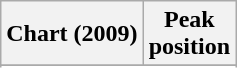<table class="wikitable plainrowheaders" style="text-align:center">
<tr>
<th scope="col">Chart (2009)</th>
<th scope="col">Peak<br>position</th>
</tr>
<tr>
</tr>
<tr>
</tr>
<tr>
</tr>
<tr>
</tr>
</table>
